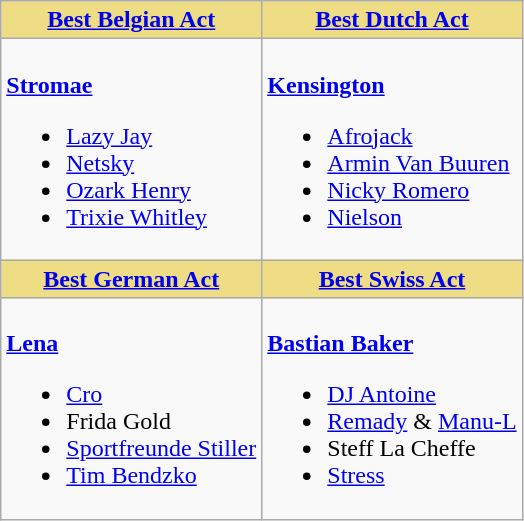<table class=wikitable style="width=100%">
<tr>
<th style="background:#EEDD85; width=50%"><a href='#'>Best Belgian Act</a></th>
<th style="background:#EEDD85; width=50%"><a href='#'>Best Dutch Act</a></th>
</tr>
<tr>
<td valign="top"><br><strong><a href='#'>Stromae</a></strong><ul><li><a href='#'>Lazy Jay</a></li><li><a href='#'>Netsky</a></li><li><a href='#'>Ozark Henry</a></li><li><a href='#'>Trixie Whitley</a></li></ul></td>
<td valign="top"><br><strong><a href='#'>Kensington</a></strong><ul><li><a href='#'>Afrojack</a></li><li><a href='#'>Armin Van Buuren</a></li><li><a href='#'>Nicky Romero</a></li><li><a href='#'>Nielson</a></li></ul></td>
</tr>
<tr>
<th style="background:#EEDD85; width=50%"><a href='#'>Best German Act</a></th>
<th style="background:#EEDD85; width=50%"><a href='#'>Best Swiss Act</a></th>
</tr>
<tr>
<td valign="top"><br><strong><a href='#'>Lena</a></strong><ul><li><a href='#'>Cro</a></li><li>Frida Gold</li><li><a href='#'>Sportfreunde Stiller</a></li><li><a href='#'>Tim Bendzko</a></li></ul></td>
<td valign="top"><br><strong><a href='#'>Bastian Baker</a></strong><ul><li><a href='#'>DJ Antoine</a></li><li><a href='#'>Remady</a> & <a href='#'>Manu-L</a></li><li>Steff La Cheffe</li><li><a href='#'>Stress</a></li></ul></td>
</tr>
</table>
